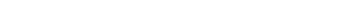<table style="width:22%; text-align:center;">
<tr style="color:white;">
<td style="background:"><strong>1</strong></td>
<td style="background:"><strong>10</strong></td>
<td style="background:"><strong>9</strong></td>
<td style="background:"><strong>1</strong></td>
<td style="background:"><strong>15</strong></td>
</tr>
</table>
